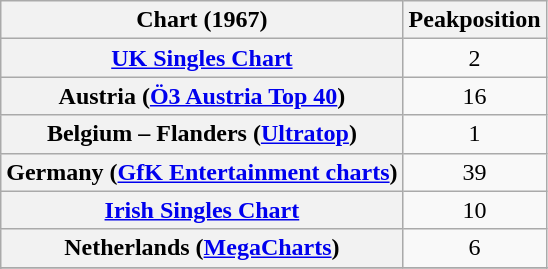<table class="wikitable plainrowheaders" style="text-align:center;">
<tr>
<th>Chart (1967)</th>
<th>Peakposition</th>
</tr>
<tr>
<th scope="row"><a href='#'>UK Singles Chart</a></th>
<td>2</td>
</tr>
<tr>
<th scope="row">Austria (<a href='#'>Ö3 Austria Top 40</a>)</th>
<td>16</td>
</tr>
<tr>
<th scope="row">Belgium – Flanders (<a href='#'>Ultratop</a>)</th>
<td>1</td>
</tr>
<tr>
<th scope="row">Germany (<a href='#'>GfK Entertainment charts</a>)</th>
<td>39</td>
</tr>
<tr>
<th scope="row"><a href='#'>Irish Singles Chart</a></th>
<td>10</td>
</tr>
<tr>
<th scope="row">Netherlands (<a href='#'>MegaCharts</a>)</th>
<td>6</td>
</tr>
<tr>
</tr>
<tr>
</tr>
</table>
